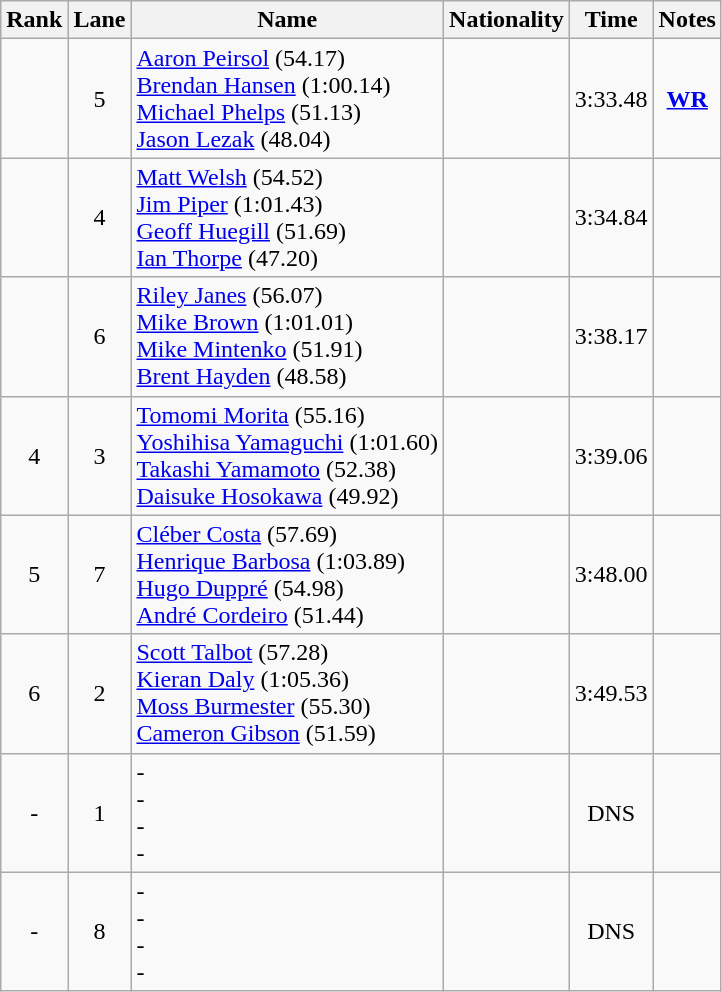<table class="wikitable sortable" style="text-align:center">
<tr>
<th>Rank</th>
<th>Lane</th>
<th>Name</th>
<th>Nationality</th>
<th>Time</th>
<th>Notes</th>
</tr>
<tr>
<td></td>
<td>5</td>
<td align=left><a href='#'>Aaron Peirsol</a> (54.17) <br> <a href='#'>Brendan Hansen</a> (1:00.14) <br> <a href='#'>Michael Phelps</a> (51.13) <br> <a href='#'>Jason Lezak</a> (48.04)</td>
<td align=left></td>
<td>3:33.48</td>
<td><strong><a href='#'>WR</a></strong></td>
</tr>
<tr>
<td></td>
<td>4</td>
<td align=left><a href='#'>Matt Welsh</a> (54.52) <br> <a href='#'>Jim Piper</a> (1:01.43) <br> <a href='#'>Geoff Huegill</a> (51.69) <br> <a href='#'>Ian Thorpe</a> (47.20)</td>
<td align=left></td>
<td>3:34.84</td>
<td></td>
</tr>
<tr>
<td></td>
<td>6</td>
<td align=left><a href='#'>Riley Janes</a> (56.07) <br> <a href='#'>Mike Brown</a> (1:01.01) <br> <a href='#'>Mike Mintenko</a> (51.91) <br> <a href='#'>Brent Hayden</a> (48.58)</td>
<td align=left></td>
<td>3:38.17</td>
<td></td>
</tr>
<tr>
<td>4</td>
<td>3</td>
<td align=left><a href='#'>Tomomi Morita</a> (55.16) <br> <a href='#'>Yoshihisa Yamaguchi</a> (1:01.60) <br> <a href='#'>Takashi Yamamoto</a> (52.38) <br> <a href='#'>Daisuke Hosokawa</a> (49.92)</td>
<td align=left></td>
<td>3:39.06</td>
<td></td>
</tr>
<tr>
<td>5</td>
<td>7</td>
<td align=left><a href='#'>Cléber Costa</a> (57.69) <br><a href='#'>Henrique Barbosa</a> (1:03.89) <br><a href='#'>Hugo Duppré</a> (54.98) <br><a href='#'>André Cordeiro</a> (51.44)</td>
<td align=left></td>
<td>3:48.00</td>
<td></td>
</tr>
<tr>
<td>6</td>
<td>2</td>
<td align=left><a href='#'>Scott Talbot</a> (57.28) <br> <a href='#'>Kieran Daly</a> (1:05.36) <br> <a href='#'>Moss Burmester</a> (55.30) <br> <a href='#'>Cameron Gibson</a> (51.59)</td>
<td align=left></td>
<td>3:49.53</td>
<td></td>
</tr>
<tr>
<td>-</td>
<td>1</td>
<td align=left>- <br> - <br> - <br> -</td>
<td align=left></td>
<td>DNS</td>
<td></td>
</tr>
<tr>
<td>-</td>
<td>8</td>
<td align=left>- <br> - <br> - <br> -</td>
<td align=left></td>
<td>DNS</td>
<td></td>
</tr>
</table>
